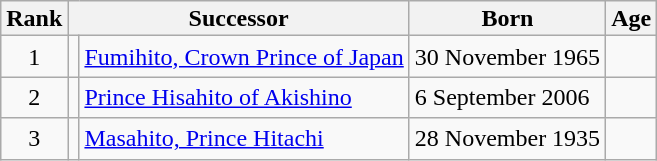<table class="sortable wikitable" style="line-height:1.25em;">
<tr style="vertical-align:bottom; line-height:1em; white-space:nowrap;">
<th>Rank</th>
<th class="unsortable" colspan=2>Successor</th>
<th class="sortable">Born</th>
<th class="sortable">Age</th>
</tr>
<tr>
<td style="text-align:center;">1</td>
<td></td>
<td><a href='#'>Fumihito, Crown Prince of Japan</a></td>
<td>30 November 1965</td>
<td></td>
</tr>
<tr>
<td style="text-align:center;">2</td>
<td></td>
<td><a href='#'>Prince Hisahito of Akishino</a></td>
<td>6 September 2006</td>
<td></td>
</tr>
<tr>
<td style="text-align:center;">3</td>
<td></td>
<td><a href='#'>Masahito, Prince Hitachi</a></td>
<td>28 November 1935</td>
<td></td>
</tr>
</table>
